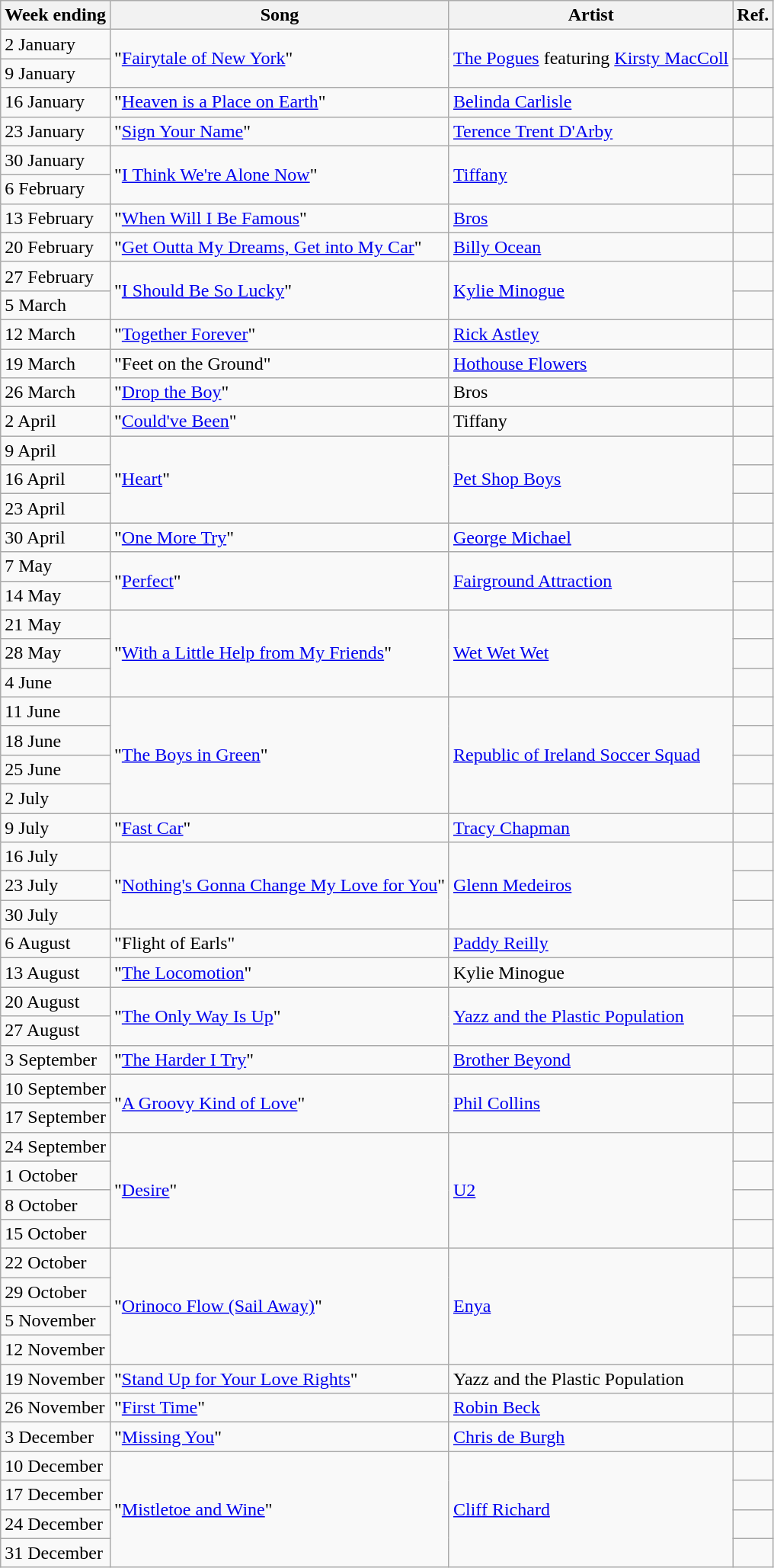<table class="wikitable">
<tr>
<th>Week ending</th>
<th>Song</th>
<th>Artist</th>
<th>Ref.</th>
</tr>
<tr>
<td>2 January</td>
<td rowspan="2">"<a href='#'>Fairytale of New York</a>"</td>
<td rowspan="2"><a href='#'>The Pogues</a> featuring <a href='#'>Kirsty MacColl</a></td>
<td></td>
</tr>
<tr>
<td>9 January</td>
<td></td>
</tr>
<tr>
<td>16 January</td>
<td>"<a href='#'>Heaven is a Place on Earth</a>"</td>
<td><a href='#'>Belinda Carlisle</a></td>
<td></td>
</tr>
<tr>
<td>23 January</td>
<td>"<a href='#'>Sign Your Name</a>"</td>
<td><a href='#'>Terence Trent D'Arby</a></td>
<td></td>
</tr>
<tr>
<td>30 January</td>
<td rowspan="2">"<a href='#'>I Think We're Alone Now</a>"</td>
<td rowspan="2"><a href='#'>Tiffany</a></td>
<td></td>
</tr>
<tr>
<td>6 February</td>
<td></td>
</tr>
<tr>
<td>13 February</td>
<td>"<a href='#'>When Will I Be Famous</a>"</td>
<td><a href='#'>Bros</a></td>
<td></td>
</tr>
<tr>
<td>20 February</td>
<td>"<a href='#'>Get Outta My Dreams, Get into My Car</a>"</td>
<td><a href='#'>Billy Ocean</a></td>
<td></td>
</tr>
<tr>
<td>27 February</td>
<td rowspan="2">"<a href='#'>I Should Be So Lucky</a>"</td>
<td rowspan="2"><a href='#'>Kylie Minogue</a></td>
<td></td>
</tr>
<tr>
<td>5 March</td>
<td></td>
</tr>
<tr>
<td>12 March</td>
<td>"<a href='#'>Together Forever</a>"</td>
<td><a href='#'>Rick Astley</a></td>
<td></td>
</tr>
<tr>
<td>19 March</td>
<td>"Feet on the Ground"</td>
<td><a href='#'>Hothouse Flowers</a></td>
<td></td>
</tr>
<tr>
<td>26 March</td>
<td>"<a href='#'>Drop the Boy</a>"</td>
<td>Bros</td>
<td></td>
</tr>
<tr>
<td>2 April</td>
<td>"<a href='#'>Could've Been</a>"</td>
<td>Tiffany</td>
<td></td>
</tr>
<tr>
<td>9 April</td>
<td rowspan="3">"<a href='#'>Heart</a>"</td>
<td rowspan="3"><a href='#'>Pet Shop Boys</a></td>
<td></td>
</tr>
<tr>
<td>16 April</td>
<td></td>
</tr>
<tr>
<td>23 April</td>
<td></td>
</tr>
<tr>
<td>30 April</td>
<td>"<a href='#'>One More Try</a>"</td>
<td><a href='#'>George Michael</a></td>
<td></td>
</tr>
<tr>
<td>7 May</td>
<td rowspan="2">"<a href='#'>Perfect</a>"</td>
<td rowspan="2"><a href='#'>Fairground Attraction</a></td>
<td></td>
</tr>
<tr>
<td>14 May</td>
<td></td>
</tr>
<tr>
<td>21 May</td>
<td rowspan="3">"<a href='#'>With a Little Help from My Friends</a>"</td>
<td rowspan="3"><a href='#'>Wet Wet Wet</a></td>
<td></td>
</tr>
<tr>
<td>28 May</td>
<td></td>
</tr>
<tr>
<td>4 June</td>
<td></td>
</tr>
<tr>
<td>11 June</td>
<td rowspan="4">"<a href='#'>The Boys in Green</a>"</td>
<td rowspan="4"><a href='#'>Republic of Ireland Soccer Squad</a></td>
<td></td>
</tr>
<tr>
<td>18 June</td>
<td></td>
</tr>
<tr>
<td>25 June</td>
<td></td>
</tr>
<tr>
<td>2 July</td>
<td></td>
</tr>
<tr>
<td>9 July</td>
<td>"<a href='#'>Fast Car</a>"</td>
<td><a href='#'>Tracy Chapman</a></td>
<td></td>
</tr>
<tr>
<td>16 July</td>
<td rowspan="3">"<a href='#'>Nothing's Gonna Change My Love for You</a>"</td>
<td rowspan="3"><a href='#'>Glenn Medeiros</a></td>
<td></td>
</tr>
<tr>
<td>23 July</td>
<td></td>
</tr>
<tr>
<td>30 July</td>
<td></td>
</tr>
<tr>
<td>6 August</td>
<td>"Flight of Earls"</td>
<td><a href='#'>Paddy Reilly</a></td>
<td></td>
</tr>
<tr>
<td>13 August</td>
<td>"<a href='#'>The Locomotion</a>"</td>
<td>Kylie Minogue</td>
<td></td>
</tr>
<tr>
<td>20 August</td>
<td rowspan="2">"<a href='#'>The Only Way Is Up</a>"</td>
<td rowspan="2"><a href='#'>Yazz and the Plastic Population</a></td>
<td></td>
</tr>
<tr>
<td>27 August</td>
<td></td>
</tr>
<tr>
<td>3 September</td>
<td>"<a href='#'>The Harder I Try</a>"</td>
<td><a href='#'>Brother Beyond</a></td>
<td></td>
</tr>
<tr>
<td>10 September</td>
<td rowspan="2">"<a href='#'>A Groovy Kind of Love</a>"</td>
<td rowspan="2"><a href='#'>Phil Collins</a></td>
<td></td>
</tr>
<tr>
<td>17 September</td>
<td></td>
</tr>
<tr>
<td>24 September</td>
<td rowspan="4">"<a href='#'>Desire</a>"</td>
<td rowspan="4"><a href='#'>U2</a></td>
<td></td>
</tr>
<tr>
<td>1 October</td>
<td></td>
</tr>
<tr>
<td>8 October</td>
<td></td>
</tr>
<tr>
<td>15 October</td>
<td></td>
</tr>
<tr>
<td>22 October</td>
<td rowspan="4">"<a href='#'>Orinoco Flow (Sail Away)</a>"</td>
<td rowspan="4"><a href='#'>Enya</a></td>
<td></td>
</tr>
<tr>
<td>29 October</td>
<td></td>
</tr>
<tr>
<td>5 November</td>
<td></td>
</tr>
<tr>
<td>12 November</td>
<td></td>
</tr>
<tr>
<td>19 November</td>
<td>"<a href='#'>Stand Up for Your Love Rights</a>"</td>
<td>Yazz and the Plastic Population</td>
<td></td>
</tr>
<tr>
<td>26 November</td>
<td>"<a href='#'>First Time</a>"</td>
<td><a href='#'>Robin Beck</a></td>
<td></td>
</tr>
<tr>
<td>3 December</td>
<td>"<a href='#'>Missing You</a>"</td>
<td><a href='#'>Chris de Burgh</a></td>
<td></td>
</tr>
<tr>
<td>10 December</td>
<td rowspan="4">"<a href='#'>Mistletoe and Wine</a>"</td>
<td rowspan="4"><a href='#'>Cliff Richard</a></td>
<td></td>
</tr>
<tr>
<td>17 December</td>
<td></td>
</tr>
<tr>
<td>24 December</td>
<td></td>
</tr>
<tr>
<td>31 December</td>
<td></td>
</tr>
</table>
